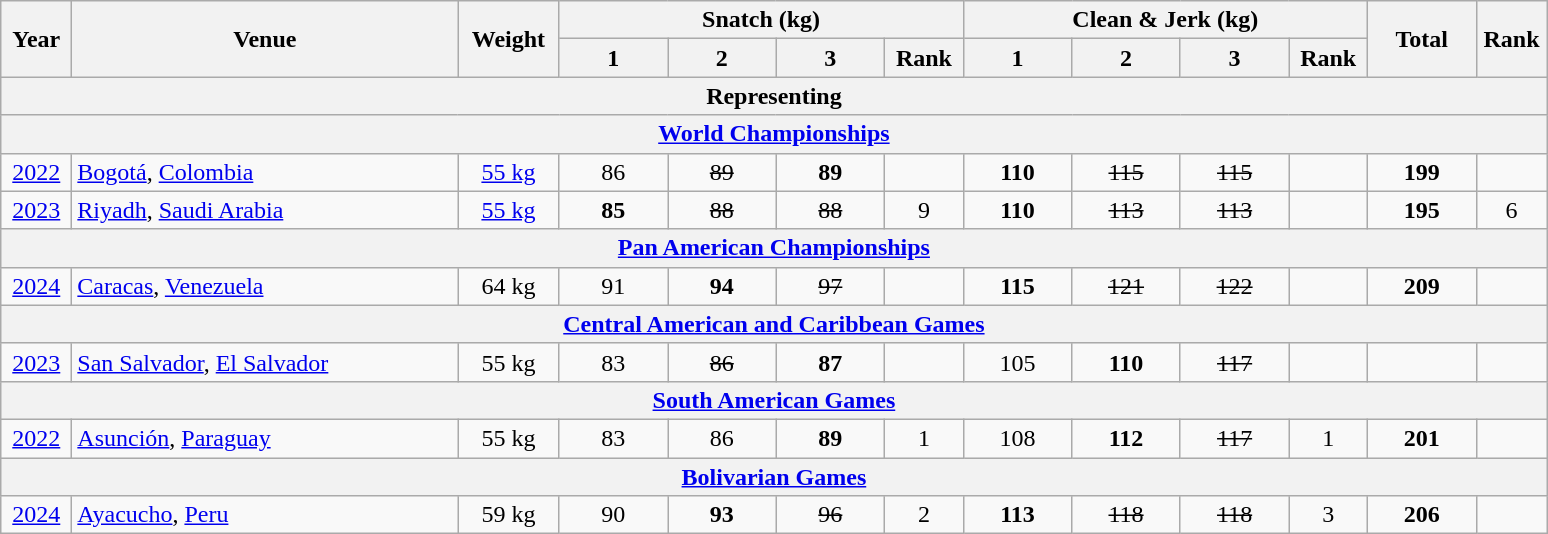<table class = "wikitable" style="text-align:center;">
<tr>
<th rowspan=2 width=40>Year</th>
<th rowspan=2 width=250>Venue</th>
<th rowspan=2 width=60>Weight</th>
<th colspan=4>Snatch (kg)</th>
<th colspan=4>Clean & Jerk (kg)</th>
<th rowspan=2 width=65>Total</th>
<th rowspan=2 width=40>Rank</th>
</tr>
<tr>
<th width=65>1</th>
<th width=65>2</th>
<th width=65>3</th>
<th width=45>Rank</th>
<th width=65>1</th>
<th width=65>2</th>
<th width=65>3</th>
<th width=45>Rank</th>
</tr>
<tr>
<th colspan=13>Representing </th>
</tr>
<tr>
<th colspan=13><a href='#'>World Championships</a></th>
</tr>
<tr>
<td><a href='#'>2022</a></td>
<td align=left> <a href='#'>Bogotá</a>, <a href='#'>Colombia</a></td>
<td><a href='#'>55 kg</a></td>
<td>86</td>
<td><s>89</s></td>
<td><strong>89</strong></td>
<td></td>
<td><strong>110</strong></td>
<td><s>115</s></td>
<td><s>115</s></td>
<td></td>
<td><strong>199</strong></td>
<td></td>
</tr>
<tr>
<td><a href='#'>2023</a></td>
<td align=left> <a href='#'>Riyadh</a>, <a href='#'>Saudi Arabia</a></td>
<td><a href='#'>55 kg</a></td>
<td><strong>85</strong></td>
<td><s>88</s></td>
<td><s>88</s></td>
<td>9</td>
<td><strong>110</strong></td>
<td><s>113</s></td>
<td><s>113</s></td>
<td></td>
<td><strong>195</strong></td>
<td>6</td>
</tr>
<tr>
<th colspan=13><a href='#'>Pan American Championships</a></th>
</tr>
<tr>
<td><a href='#'>2024</a></td>
<td align=left> <a href='#'>Caracas</a>, <a href='#'>Venezuela</a></td>
<td>64 kg</td>
<td>91</td>
<td><strong>94</strong></td>
<td><s>97</s></td>
<td></td>
<td><strong>115</strong></td>
<td><s>121</s></td>
<td><s>122</s></td>
<td></td>
<td><strong>209</strong></td>
<td></td>
</tr>
<tr>
<th colspan=13><a href='#'>Central American and Caribbean Games</a></th>
</tr>
<tr>
<td><a href='#'>2023</a></td>
<td align=left> <a href='#'>San Salvador</a>, <a href='#'>El Salvador</a></td>
<td>55 kg</td>
<td>83</td>
<td><s>86</s></td>
<td><strong>87</strong></td>
<td></td>
<td>105</td>
<td><strong>110</strong></td>
<td><s>117</s></td>
<td></td>
<td></td>
<td></td>
</tr>
<tr>
<th colspan=13><a href='#'>South American Games</a></th>
</tr>
<tr>
<td><a href='#'>2022</a></td>
<td align=left> <a href='#'>Asunción</a>, <a href='#'>Paraguay</a></td>
<td>55 kg</td>
<td>83</td>
<td>86</td>
<td><strong>89</strong></td>
<td>1</td>
<td>108</td>
<td><strong>112</strong></td>
<td><s>117</s></td>
<td>1</td>
<td><strong>201</strong></td>
<td></td>
</tr>
<tr>
<th colspan=13><a href='#'>Bolivarian Games</a></th>
</tr>
<tr>
<td><a href='#'>2024</a></td>
<td align=left> <a href='#'>Ayacucho</a>, <a href='#'>Peru</a></td>
<td>59 kg</td>
<td>90</td>
<td><strong>93</strong></td>
<td><s>96</s></td>
<td>2</td>
<td><strong>113</strong></td>
<td><s>118</s></td>
<td><s>118</s></td>
<td>3</td>
<td><strong>206</strong></td>
<td></td>
</tr>
</table>
